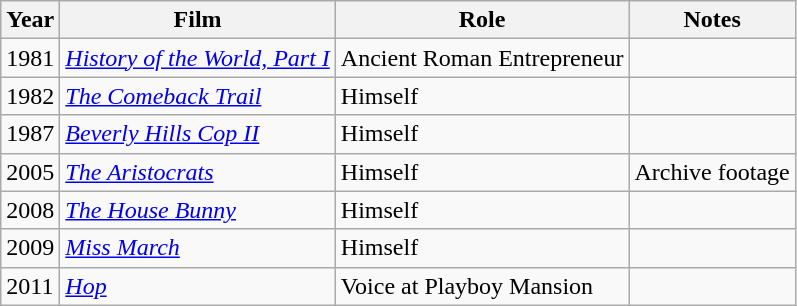<table class="wikitable sortable">
<tr>
<th>Year</th>
<th>Film</th>
<th>Role</th>
<th>Notes</th>
</tr>
<tr>
<td>1981</td>
<td><em><a href='#'>History of the World, Part I</a></em></td>
<td>Ancient Roman Entrepreneur</td>
<td></td>
</tr>
<tr>
<td>1982</td>
<td><em><a href='#'>The Comeback Trail</a></em></td>
<td>Himself </td>
<td></td>
</tr>
<tr>
<td>1987</td>
<td><em><a href='#'>Beverly Hills Cop II</a></em></td>
<td>Himself</td>
<td></td>
</tr>
<tr>
<td>2005</td>
<td><em><a href='#'>The Aristocrats</a></em></td>
<td>Himself</td>
<td>Archive footage</td>
</tr>
<tr>
<td>2008</td>
<td><em><a href='#'>The House Bunny</a></em></td>
<td>Himself</td>
<td></td>
</tr>
<tr>
<td>2009</td>
<td><em><a href='#'>Miss March</a></em></td>
<td>Himself</td>
<td></td>
</tr>
<tr>
<td>2011</td>
<td><a href='#'><em>Hop</em></a></td>
<td>Voice at Playboy Mansion</td>
<td></td>
</tr>
</table>
